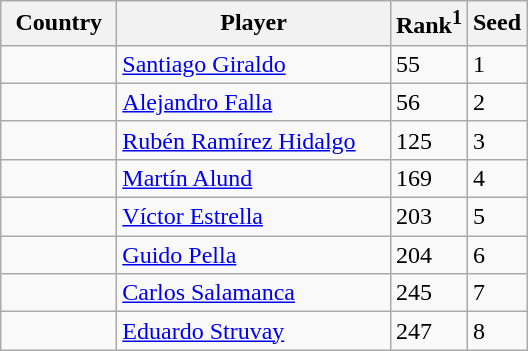<table class="sortable wikitable">
<tr>
<th width="70">Country</th>
<th width="175">Player</th>
<th>Rank<sup>1</sup></th>
<th>Seed</th>
</tr>
<tr>
<td></td>
<td><a href='#'>Santiago Giraldo</a></td>
<td>55</td>
<td>1</td>
</tr>
<tr>
<td></td>
<td><a href='#'>Alejandro Falla</a></td>
<td>56</td>
<td>2</td>
</tr>
<tr>
<td></td>
<td><a href='#'>Rubén Ramírez Hidalgo</a></td>
<td>125</td>
<td>3</td>
</tr>
<tr>
<td></td>
<td><a href='#'>Martín Alund</a></td>
<td>169</td>
<td>4</td>
</tr>
<tr>
<td></td>
<td><a href='#'>Víctor Estrella</a></td>
<td>203</td>
<td>5</td>
</tr>
<tr>
<td></td>
<td><a href='#'>Guido Pella</a></td>
<td>204</td>
<td>6</td>
</tr>
<tr>
<td></td>
<td><a href='#'>Carlos Salamanca</a></td>
<td>245</td>
<td>7</td>
</tr>
<tr>
<td></td>
<td><a href='#'>Eduardo Struvay</a></td>
<td>247</td>
<td>8</td>
</tr>
</table>
